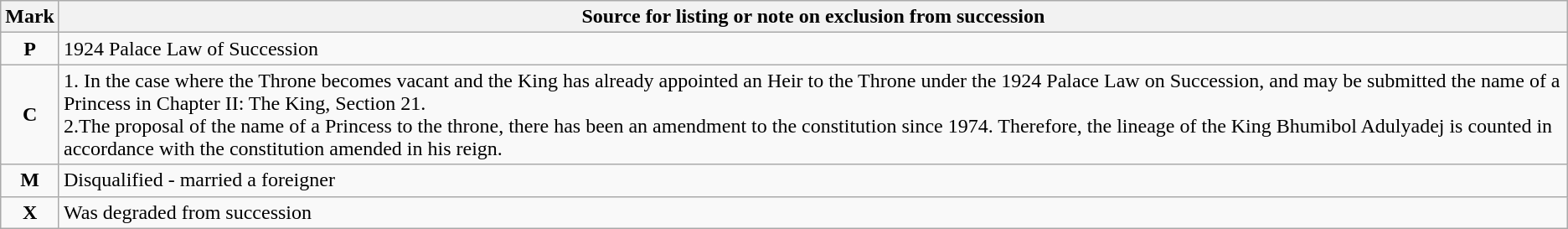<table class=wikitable>
<tr>
<th>Mark</th>
<th>Source for listing or note on exclusion from succession</th>
</tr>
<tr>
<td align="center"><strong>P</strong></td>
<td>1924 Palace Law of Succession</td>
</tr>
<tr>
<td align="center"><strong>C</strong></td>
<td>1. In the case where the Throne becomes vacant and the King has already appointed an Heir to the Throne under the 1924 Palace Law on Succession, and may be submitted the name of a Princess in  Chapter II: The King, Section 21.<br>2.The proposal of the name of a Princess to the throne, there has been an amendment to the constitution since 1974. Therefore, the lineage of the King Bhumibol Adulyadej is counted in accordance with the constitution amended in his reign.</td>
</tr>
<tr>
<td align="center"><strong>M</strong></td>
<td>Disqualified - married a foreigner</td>
</tr>
<tr>
<td align="center"><strong>X</strong></td>
<td>Was degraded from succession</td>
</tr>
</table>
